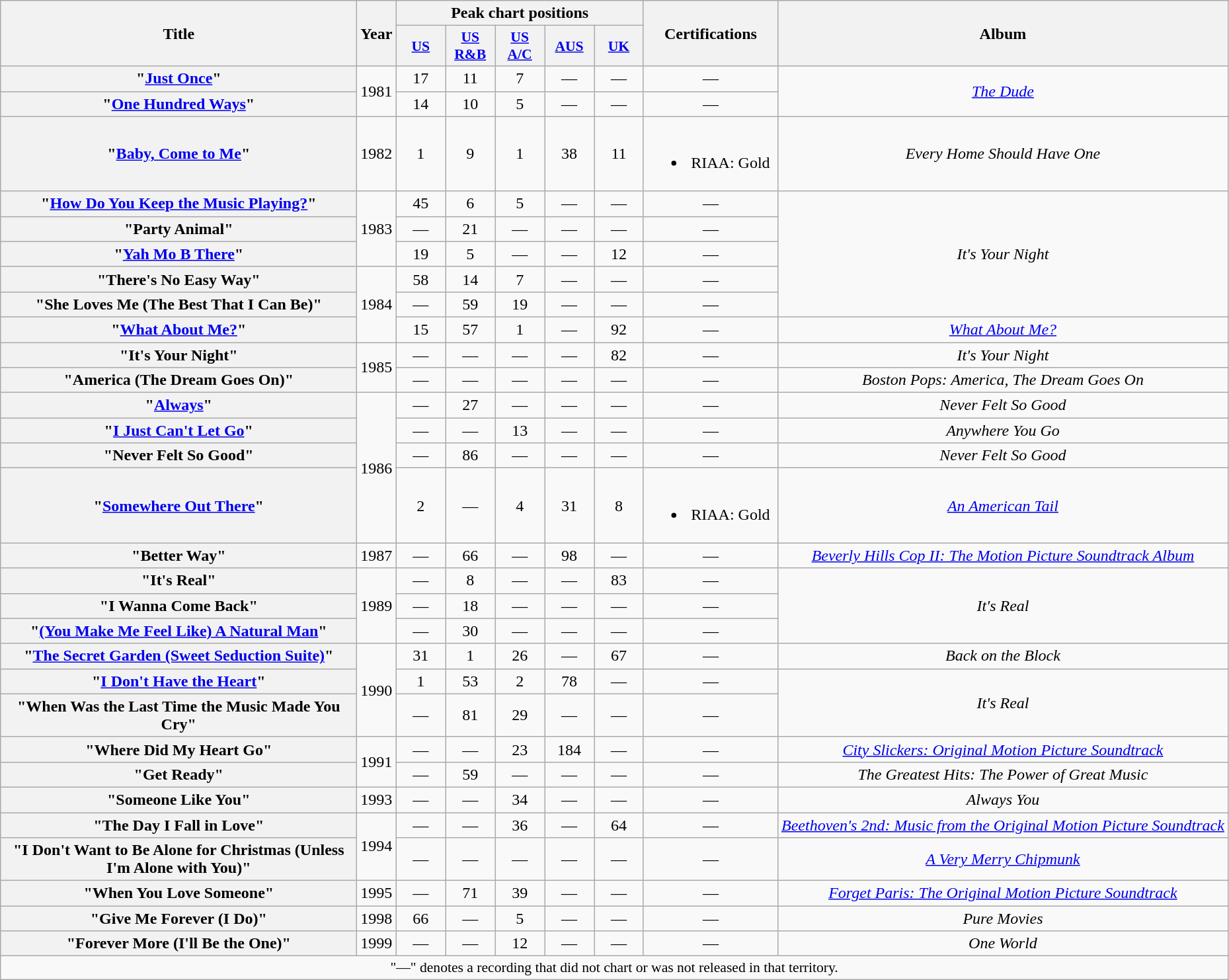<table class="wikitable plainrowheaders" style="text-align:center;">
<tr>
<th scope="col" rowspan="2" style="width:22em;">Title</th>
<th scope="col" rowspan="2">Year</th>
<th scope="col" colspan="5">Peak chart positions</th>
<th scope="col" rowspan="2" style="width:8em;">Certifications</th>
<th scope="col" rowspan="2">Album</th>
</tr>
<tr>
<th scope="col" style="width:3em;font-size:90%;"><a href='#'>US</a><br></th>
<th scope="col" style="width:3em;font-size:90%;"><a href='#'>US R&B</a><br></th>
<th scope="col" style="width:3em;font-size:90%;"><a href='#'>US A/C</a><br></th>
<th scope="col" style="width:3em;font-size:90%;"><a href='#'>AUS</a><br></th>
<th scope="col" style="width:3em;font-size:90%;"><a href='#'>UK</a><br></th>
</tr>
<tr>
<th scope="row">"<a href='#'>Just Once</a>"<br></th>
<td rowspan="2">1981</td>
<td>17</td>
<td>11</td>
<td>7</td>
<td>—</td>
<td>—</td>
<td>—</td>
<td rowspan="2"><em><a href='#'>The Dude</a></em></td>
</tr>
<tr>
<th scope="row">"<a href='#'>One Hundred Ways</a>"<br></th>
<td>14</td>
<td>10</td>
<td>5</td>
<td>—</td>
<td>—</td>
<td>—</td>
</tr>
<tr>
<th scope="row">"<a href='#'>Baby, Come to Me</a>"<br></th>
<td>1982</td>
<td>1</td>
<td>9</td>
<td>1</td>
<td>38</td>
<td>11</td>
<td><br><ul><li>RIAA: Gold</li></ul></td>
<td><em>Every Home Should Have One</em></td>
</tr>
<tr>
<th scope="row">"<a href='#'>How Do You Keep the Music Playing?</a>"<br></th>
<td rowspan="3">1983</td>
<td>45</td>
<td>6</td>
<td>5</td>
<td>—</td>
<td>—</td>
<td>—</td>
<td rowspan="5"><em>It's Your Night</em></td>
</tr>
<tr>
<th scope="row">"Party Animal"</th>
<td>—</td>
<td>21</td>
<td>—</td>
<td>—</td>
<td>—</td>
<td>—</td>
</tr>
<tr>
<th scope="row">"<a href='#'>Yah Mo B There</a>"<br></th>
<td>19</td>
<td>5</td>
<td>—</td>
<td>—</td>
<td>12</td>
<td>—</td>
</tr>
<tr>
<th scope="row">"There's No Easy Way"</th>
<td rowspan="3">1984</td>
<td>58</td>
<td>14</td>
<td>7</td>
<td>—</td>
<td>—</td>
<td>—</td>
</tr>
<tr>
<th scope="row">"She Loves Me (The Best That I Can Be)"</th>
<td>—</td>
<td>59</td>
<td>19</td>
<td>—</td>
<td>—</td>
<td>—</td>
</tr>
<tr>
<th scope="row">"<a href='#'>What About Me?</a>"<br></th>
<td>15</td>
<td>57</td>
<td>1</td>
<td>—</td>
<td>92</td>
<td>—</td>
<td><em><a href='#'>What About Me?</a></em></td>
</tr>
<tr>
<th scope="row">"It's Your Night"</th>
<td rowspan="2">1985</td>
<td>—</td>
<td>—</td>
<td>—</td>
<td>—</td>
<td>82</td>
<td>—</td>
<td><em>It's Your Night</em></td>
</tr>
<tr>
<th scope="row">"America (The Dream Goes On)"<br></th>
<td>—</td>
<td>—</td>
<td>—</td>
<td>—</td>
<td>—</td>
<td>—</td>
<td><em>Boston Pops: America, The Dream Goes On</em></td>
</tr>
<tr>
<th scope="row">"<a href='#'>Always</a>"</th>
<td rowspan="4">1986</td>
<td>—</td>
<td>27</td>
<td>—</td>
<td>—</td>
<td>—</td>
<td>—</td>
<td><em>Never Felt So Good</em></td>
</tr>
<tr>
<th scope="row">"<a href='#'>I Just Can't Let Go</a>"<br></th>
<td>—</td>
<td>—</td>
<td>13</td>
<td>—</td>
<td>—</td>
<td>—</td>
<td><em>Anywhere You Go</em></td>
</tr>
<tr>
<th scope="row">"Never Felt So Good"</th>
<td>—</td>
<td>86</td>
<td>—</td>
<td>—</td>
<td>—</td>
<td>—</td>
<td><em>Never Felt So Good</em></td>
</tr>
<tr>
<th scope="row">"<a href='#'>Somewhere Out There</a>"<br></th>
<td>2</td>
<td>—</td>
<td>4</td>
<td>31</td>
<td>8</td>
<td><br><ul><li>RIAA: Gold</li></ul></td>
<td><em><a href='#'>An American Tail</a></em></td>
</tr>
<tr>
<th scope="row">"Better Way"</th>
<td>1987</td>
<td>—</td>
<td>66</td>
<td>—</td>
<td>98</td>
<td>—</td>
<td>—</td>
<td><em><a href='#'>Beverly Hills Cop II: The Motion Picture Soundtrack Album</a></em></td>
</tr>
<tr>
<th scope="row">"It's Real"</th>
<td rowspan="3">1989</td>
<td>—</td>
<td>8</td>
<td>—</td>
<td>—</td>
<td>83</td>
<td>—</td>
<td rowspan="3"><em>It's Real</em></td>
</tr>
<tr>
<th scope="row">"I Wanna Come Back"</th>
<td>—</td>
<td>18</td>
<td>—</td>
<td>—</td>
<td>—</td>
<td>—</td>
</tr>
<tr>
<th scope="row">"<a href='#'>(You Make Me Feel Like) A Natural Man</a>"</th>
<td>—</td>
<td>30</td>
<td>—</td>
<td>—</td>
<td>—</td>
<td>—</td>
</tr>
<tr>
<th scope="row">"<a href='#'>The Secret Garden (Sweet Seduction Suite)</a>"<br></th>
<td rowspan="3">1990</td>
<td>31</td>
<td>1</td>
<td>26</td>
<td>—</td>
<td>67</td>
<td>—</td>
<td><em>Back on the Block</em></td>
</tr>
<tr>
<th scope="row">"<a href='#'>I Don't Have the Heart</a>"</th>
<td>1</td>
<td>53</td>
<td>2</td>
<td>78</td>
<td>—</td>
<td>—</td>
<td rowspan="2"><em>It's Real</em></td>
</tr>
<tr>
<th scope="row">"When Was the Last Time the Music Made You Cry"</th>
<td>—</td>
<td>81</td>
<td>29</td>
<td>—</td>
<td>—</td>
<td>—</td>
</tr>
<tr>
<th scope="row">"Where Did My Heart Go"</th>
<td rowspan="2">1991</td>
<td>—</td>
<td>—</td>
<td>23</td>
<td>184</td>
<td>—</td>
<td>—</td>
<td><em><a href='#'>City Slickers: Original Motion Picture Soundtrack</a></em></td>
</tr>
<tr>
<th scope="row">"Get Ready"</th>
<td>—</td>
<td>59</td>
<td>—</td>
<td>—</td>
<td>—</td>
<td>—</td>
<td><em>The Greatest Hits: The Power of Great Music</em></td>
</tr>
<tr>
<th scope="row">"Someone Like You"</th>
<td>1993</td>
<td>—</td>
<td>—</td>
<td>34</td>
<td>—</td>
<td>—</td>
<td>—</td>
<td><em>Always You</em></td>
</tr>
<tr>
<th scope="row">"The Day I Fall in Love"<br></th>
<td rowspan="2">1994</td>
<td>—</td>
<td>—</td>
<td>36</td>
<td>—</td>
<td>64</td>
<td>—</td>
<td><em><a href='#'>Beethoven's 2nd: Music from the Original Motion Picture Soundtrack</a></em></td>
</tr>
<tr>
<th scope="row">"I Don't Want to Be Alone for Christmas (Unless I'm Alone with You)"</th>
<td>—</td>
<td>—</td>
<td>—</td>
<td>—</td>
<td>—</td>
<td>—</td>
<td><em><a href='#'>A Very Merry Chipmunk</a></em></td>
</tr>
<tr>
<th scope="row">"When You Love Someone"<br></th>
<td>1995</td>
<td>—</td>
<td>71</td>
<td>39</td>
<td>—</td>
<td>—</td>
<td>—</td>
<td><em><a href='#'>Forget Paris: The Original Motion Picture Soundtrack</a></em></td>
</tr>
<tr>
<th scope="row">"Give Me Forever (I Do)"<br></th>
<td>1998</td>
<td>66</td>
<td>—</td>
<td>5</td>
<td>—</td>
<td>—</td>
<td>—</td>
<td><em>Pure Movies</em></td>
</tr>
<tr>
<th scope="row">"Forever More (I'll Be the One)"<br></th>
<td>1999</td>
<td>—</td>
<td>—</td>
<td>12</td>
<td>—</td>
<td>—</td>
<td>—</td>
<td><em>One World</em></td>
</tr>
<tr>
<td colspan="9" style="font-size:90%">"—" denotes a recording that did not chart or was not released in that territory.</td>
</tr>
</table>
